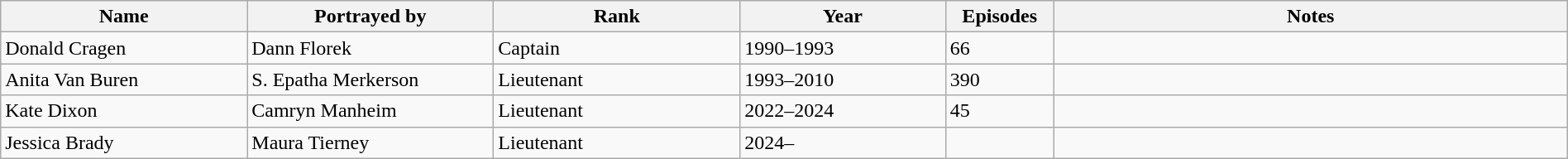<table class="wikitable sortable" style="width: 100%;">
<tr>
<th style="width: 12%">Name</th>
<th style="width: 12%">Portrayed by</th>
<th style="width: 12%">Rank</th>
<th style="width: 10%">Year</th>
<th style="width:  5%">Episodes</th>
<th style="width: 25%">Notes</th>
</tr>
<tr>
<td>Donald Cragen</td>
<td>Dann Florek</td>
<td>Captain</td>
<td style=white-space:nowrap>1990–1993</td>
<td>66</td>
<td></td>
</tr>
<tr>
<td>Anita Van Buren</td>
<td style=white-space:nowrap>S. Epatha Merkerson</td>
<td>Lieutenant</td>
<td>1993–2010</td>
<td>390</td>
<td></td>
</tr>
<tr>
<td>Kate Dixon</td>
<td>Camryn Manheim</td>
<td>Lieutenant</td>
<td>2022–2024</td>
<td>45</td>
<td></td>
</tr>
<tr>
<td>Jessica Brady</td>
<td>Maura Tierney</td>
<td>Lieutenant</td>
<td>2024–</td>
<td></td>
<td></td>
</tr>
</table>
